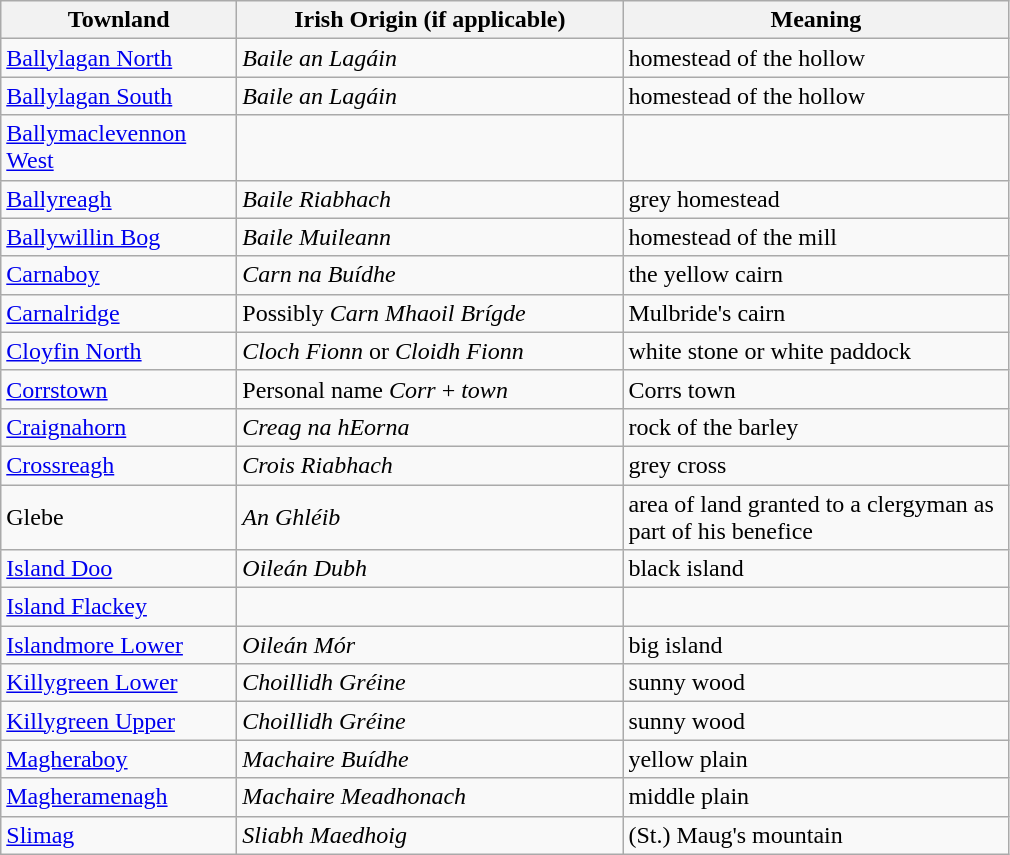<table class="wikitable" style="border:1px solid darkgray;">
<tr>
<th width="150">Townland</th>
<th width="250">Irish Origin (if applicable)</th>
<th width="250">Meaning</th>
</tr>
<tr>
<td><a href='#'>Ballylagan North</a></td>
<td><em>Baile an Lagáin</em></td>
<td>homestead of the hollow</td>
</tr>
<tr>
<td><a href='#'>Ballylagan South</a></td>
<td><em>Baile an Lagáin</em></td>
<td>homestead of the hollow</td>
</tr>
<tr>
<td><a href='#'>Ballymaclevennon West</a></td>
<td></td>
<td></td>
</tr>
<tr>
<td><a href='#'>Ballyreagh</a></td>
<td><em>Baile Riabhach</em></td>
<td>grey homestead</td>
</tr>
<tr>
<td><a href='#'>Ballywillin Bog</a></td>
<td><em>Baile Muileann</em></td>
<td>homestead of the mill</td>
</tr>
<tr>
<td><a href='#'>Carnaboy</a></td>
<td><em>Carn na Buídhe</em></td>
<td>the yellow cairn</td>
</tr>
<tr>
<td><a href='#'>Carnalridge</a></td>
<td>Possibly <em>Carn Mhaoil Brígde</em></td>
<td>Mulbride's cairn</td>
</tr>
<tr>
<td><a href='#'>Cloyfin North</a></td>
<td><em>Cloch Fionn</em> or <em>Cloidh Fionn</em></td>
<td>white stone or white paddock</td>
</tr>
<tr>
<td><a href='#'>Corrstown</a></td>
<td>Personal name <em>Corr</em> + <em>town</em></td>
<td>Corrs town</td>
</tr>
<tr>
<td><a href='#'>Craignahorn</a></td>
<td><em>Creag na hEorna</em></td>
<td>rock of the barley</td>
</tr>
<tr>
<td><a href='#'>Crossreagh</a></td>
<td><em>Crois Riabhach</em></td>
<td>grey cross</td>
</tr>
<tr>
<td>Glebe</td>
<td><em>An Ghléib</em></td>
<td>area of land granted to a clergyman as part of his benefice</td>
</tr>
<tr>
<td><a href='#'>Island Doo</a></td>
<td><em>Oileán Dubh</em></td>
<td>black island</td>
</tr>
<tr>
<td><a href='#'>Island Flackey</a></td>
<td></td>
<td></td>
</tr>
<tr>
<td><a href='#'>Islandmore Lower</a></td>
<td><em>Oileán Mór</em></td>
<td>big island</td>
</tr>
<tr>
<td><a href='#'>Killygreen Lower</a></td>
<td><em>Choillidh Gréine</em></td>
<td>sunny wood</td>
</tr>
<tr>
<td><a href='#'>Killygreen Upper</a></td>
<td><em>Choillidh Gréine</em></td>
<td>sunny wood</td>
</tr>
<tr>
<td><a href='#'>Magheraboy</a></td>
<td><em>Machaire Buídhe</em></td>
<td>yellow plain</td>
</tr>
<tr>
<td><a href='#'>Magheramenagh</a></td>
<td><em>Machaire Meadhonach</em></td>
<td>middle plain</td>
</tr>
<tr>
<td><a href='#'>Slimag</a></td>
<td><em>Sliabh Maedhoig</em></td>
<td>(St.) Maug's mountain</td>
</tr>
</table>
